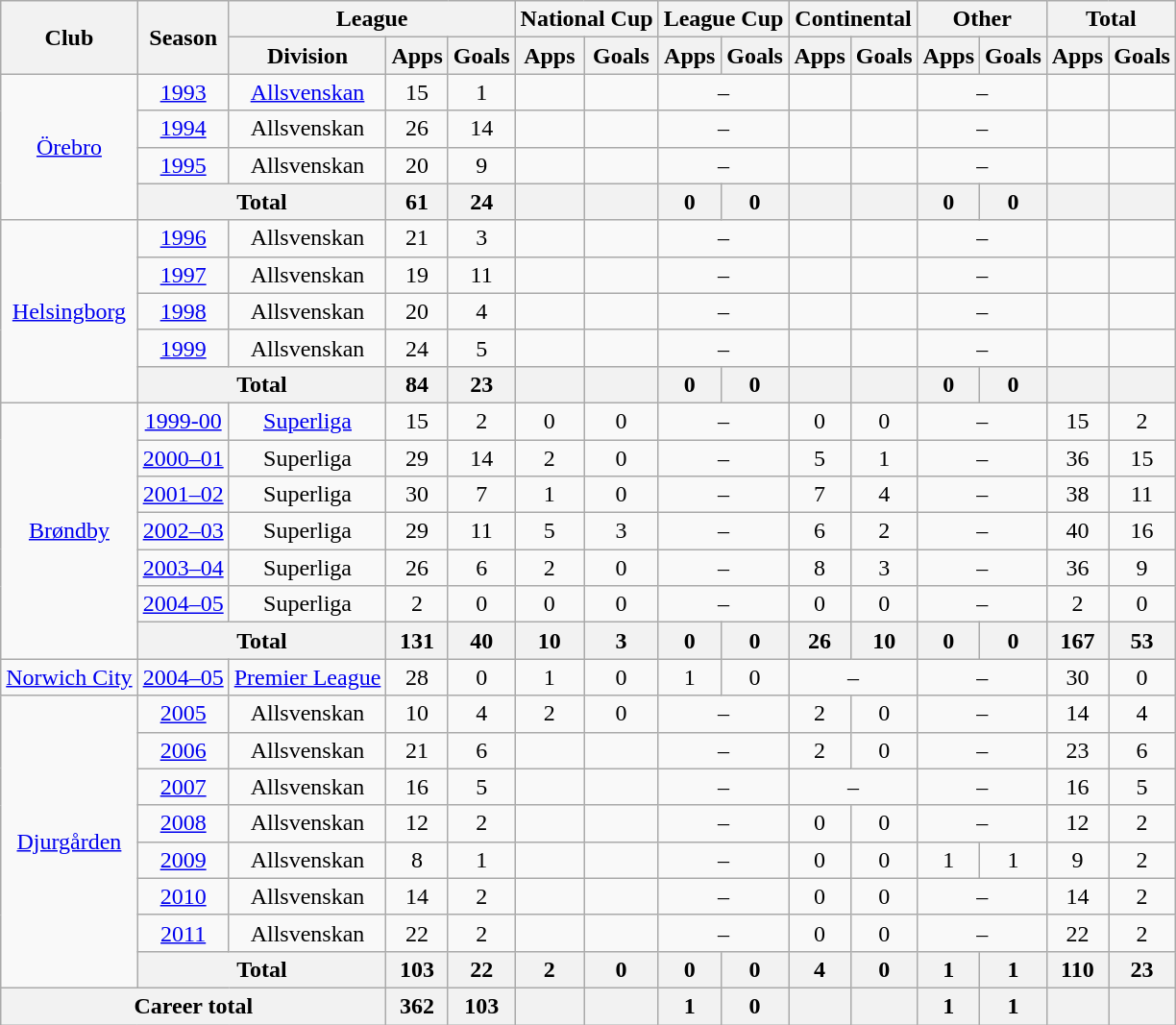<table class="wikitable" style="text-align:center">
<tr>
<th rowspan="2">Club</th>
<th rowspan="2">Season</th>
<th colspan="3">League</th>
<th colspan="2">National Cup</th>
<th colspan="2">League Cup</th>
<th colspan="2">Continental</th>
<th colspan="2">Other</th>
<th colspan="2">Total</th>
</tr>
<tr>
<th>Division</th>
<th>Apps</th>
<th>Goals</th>
<th>Apps</th>
<th>Goals</th>
<th>Apps</th>
<th>Goals</th>
<th>Apps</th>
<th>Goals</th>
<th>Apps</th>
<th>Goals</th>
<th>Apps</th>
<th>Goals</th>
</tr>
<tr>
<td rowspan="4"><a href='#'>Örebro</a></td>
<td><a href='#'>1993</a></td>
<td><a href='#'>Allsvenskan</a></td>
<td>15</td>
<td>1</td>
<td></td>
<td></td>
<td colspan="2">–</td>
<td></td>
<td></td>
<td colspan="2">–</td>
<td></td>
<td></td>
</tr>
<tr>
<td><a href='#'>1994</a></td>
<td>Allsvenskan</td>
<td>26</td>
<td>14</td>
<td></td>
<td></td>
<td colspan="2">–</td>
<td></td>
<td></td>
<td colspan="2">–</td>
<td></td>
<td></td>
</tr>
<tr>
<td><a href='#'>1995</a></td>
<td>Allsvenskan</td>
<td>20</td>
<td>9</td>
<td></td>
<td></td>
<td colspan="2">–</td>
<td></td>
<td></td>
<td colspan="2">–</td>
<td></td>
<td></td>
</tr>
<tr>
<th colspan="2">Total</th>
<th>61</th>
<th>24</th>
<th></th>
<th></th>
<th>0</th>
<th>0</th>
<th></th>
<th></th>
<th>0</th>
<th>0</th>
<th></th>
<th></th>
</tr>
<tr>
<td rowspan="5"><a href='#'>Helsingborg</a></td>
<td><a href='#'>1996</a></td>
<td>Allsvenskan</td>
<td>21</td>
<td>3</td>
<td></td>
<td></td>
<td colspan="2">–</td>
<td></td>
<td></td>
<td colspan="2">–</td>
<td></td>
<td></td>
</tr>
<tr>
<td><a href='#'>1997</a></td>
<td>Allsvenskan</td>
<td>19</td>
<td>11</td>
<td></td>
<td></td>
<td colspan="2">–</td>
<td></td>
<td></td>
<td colspan="2">–</td>
<td></td>
<td></td>
</tr>
<tr>
<td><a href='#'>1998</a></td>
<td>Allsvenskan</td>
<td>20</td>
<td>4</td>
<td></td>
<td></td>
<td colspan="2">–</td>
<td></td>
<td></td>
<td colspan="2">–</td>
<td></td>
<td></td>
</tr>
<tr>
<td><a href='#'>1999</a></td>
<td>Allsvenskan</td>
<td>24</td>
<td>5</td>
<td></td>
<td></td>
<td colspan="2">–</td>
<td></td>
<td></td>
<td colspan="2">–</td>
<td></td>
<td></td>
</tr>
<tr>
<th colspan="2">Total</th>
<th>84</th>
<th>23</th>
<th></th>
<th></th>
<th>0</th>
<th>0</th>
<th></th>
<th></th>
<th>0</th>
<th>0</th>
<th></th>
<th></th>
</tr>
<tr>
<td rowspan="7"><a href='#'>Brøndby</a></td>
<td><a href='#'>1999-00</a></td>
<td><a href='#'>Superliga</a></td>
<td>15</td>
<td>2</td>
<td>0</td>
<td>0</td>
<td colspan="2">–</td>
<td>0</td>
<td>0</td>
<td colspan="2">–</td>
<td>15</td>
<td>2</td>
</tr>
<tr>
<td><a href='#'>2000–01</a></td>
<td>Superliga</td>
<td>29</td>
<td>14</td>
<td>2</td>
<td>0</td>
<td colspan="2">–</td>
<td>5</td>
<td>1</td>
<td colspan="2">–</td>
<td>36</td>
<td>15</td>
</tr>
<tr>
<td><a href='#'>2001–02</a></td>
<td>Superliga</td>
<td>30</td>
<td>7</td>
<td>1</td>
<td>0</td>
<td colspan="2">–</td>
<td>7</td>
<td>4</td>
<td colspan="2">–</td>
<td>38</td>
<td>11</td>
</tr>
<tr>
<td><a href='#'>2002–03</a></td>
<td>Superliga</td>
<td>29</td>
<td>11</td>
<td>5</td>
<td>3</td>
<td colspan="2">–</td>
<td>6</td>
<td>2</td>
<td colspan="2">–</td>
<td>40</td>
<td>16</td>
</tr>
<tr>
<td><a href='#'>2003–04</a></td>
<td>Superliga</td>
<td>26</td>
<td>6</td>
<td>2</td>
<td>0</td>
<td colspan="2">–</td>
<td>8</td>
<td>3</td>
<td colspan="2">–</td>
<td>36</td>
<td>9</td>
</tr>
<tr>
<td><a href='#'>2004–05</a></td>
<td>Superliga</td>
<td>2</td>
<td>0</td>
<td>0</td>
<td>0</td>
<td colspan="2">–</td>
<td>0</td>
<td>0</td>
<td colspan="2">–</td>
<td>2</td>
<td>0</td>
</tr>
<tr>
<th colspan="2">Total</th>
<th>131</th>
<th>40</th>
<th>10</th>
<th>3</th>
<th>0</th>
<th>0</th>
<th>26</th>
<th>10</th>
<th>0</th>
<th>0</th>
<th>167</th>
<th>53</th>
</tr>
<tr>
<td><a href='#'>Norwich City</a></td>
<td><a href='#'>2004–05</a></td>
<td><a href='#'>Premier League</a></td>
<td>28</td>
<td>0</td>
<td>1</td>
<td>0</td>
<td>1</td>
<td>0</td>
<td colspan="2">–</td>
<td colspan="2">–</td>
<td>30</td>
<td>0</td>
</tr>
<tr>
<td rowspan="8"><a href='#'>Djurgården</a></td>
<td><a href='#'>2005</a></td>
<td>Allsvenskan</td>
<td>10</td>
<td>4</td>
<td>2</td>
<td>0</td>
<td colspan="2">–</td>
<td>2</td>
<td>0</td>
<td colspan="2">–</td>
<td>14</td>
<td>4</td>
</tr>
<tr>
<td><a href='#'>2006</a></td>
<td>Allsvenskan</td>
<td>21</td>
<td>6</td>
<td></td>
<td></td>
<td colspan="2">–</td>
<td>2</td>
<td>0</td>
<td colspan="2">–</td>
<td>23</td>
<td>6</td>
</tr>
<tr>
<td><a href='#'>2007</a></td>
<td>Allsvenskan</td>
<td>16</td>
<td>5</td>
<td></td>
<td></td>
<td colspan="2">–</td>
<td colspan="2">–</td>
<td colspan="2">–</td>
<td>16</td>
<td>5</td>
</tr>
<tr>
<td><a href='#'>2008</a></td>
<td>Allsvenskan</td>
<td>12</td>
<td>2</td>
<td></td>
<td></td>
<td colspan="2">–</td>
<td>0</td>
<td>0</td>
<td colspan="2">–</td>
<td>12</td>
<td>2</td>
</tr>
<tr>
<td><a href='#'>2009</a></td>
<td>Allsvenskan</td>
<td>8</td>
<td>1</td>
<td></td>
<td></td>
<td colspan="2">–</td>
<td>0</td>
<td>0</td>
<td>1</td>
<td>1</td>
<td>9</td>
<td>2</td>
</tr>
<tr>
<td><a href='#'>2010</a></td>
<td>Allsvenskan</td>
<td>14</td>
<td>2</td>
<td></td>
<td></td>
<td colspan="2">–</td>
<td>0</td>
<td>0</td>
<td colspan="2">–</td>
<td>14</td>
<td>2</td>
</tr>
<tr>
<td><a href='#'>2011</a></td>
<td>Allsvenskan</td>
<td>22</td>
<td>2</td>
<td></td>
<td></td>
<td colspan="2">–</td>
<td>0</td>
<td>0</td>
<td colspan="2">–</td>
<td>22</td>
<td>2</td>
</tr>
<tr>
<th colspan="2">Total</th>
<th>103</th>
<th>22</th>
<th>2</th>
<th>0</th>
<th>0</th>
<th>0</th>
<th>4</th>
<th>0</th>
<th>1</th>
<th>1</th>
<th>110</th>
<th>23</th>
</tr>
<tr>
<th colspan="3">Career total</th>
<th>362</th>
<th>103</th>
<th></th>
<th></th>
<th>1</th>
<th>0</th>
<th></th>
<th></th>
<th>1</th>
<th>1</th>
<th></th>
<th></th>
</tr>
</table>
